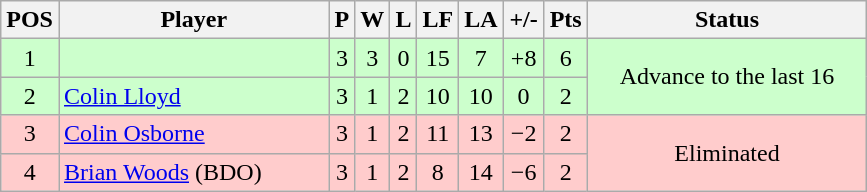<table class="wikitable" style="text-align:center; margin: 1em auto 1em auto, align:left">
<tr>
<th width=20>POS</th>
<th width=173>Player</th>
<th width=3>P</th>
<th width=3>W</th>
<th width=3>L</th>
<th width=20>LF</th>
<th width=20>LA</th>
<th width=20>+/-</th>
<th width=20>Pts</th>
<th width=179>Status</th>
</tr>
<tr style="background:#CCFFCC;">
<td>1</td>
<td style="text-align:left;"></td>
<td>3</td>
<td>3</td>
<td>0</td>
<td>15</td>
<td>7</td>
<td>+8</td>
<td>6</td>
<td rowspan=2>Advance to the last 16</td>
</tr>
<tr style="background:#CCFFCC;">
<td>2</td>
<td style="text-align:left;"> <a href='#'>Colin Lloyd</a></td>
<td>3</td>
<td>1</td>
<td>2</td>
<td>10</td>
<td>10</td>
<td>0</td>
<td>2</td>
</tr>
<tr style="background:#FFCCCC;">
<td>3</td>
<td style="text-align:left;"> <a href='#'>Colin Osborne</a></td>
<td>3</td>
<td>1</td>
<td>2</td>
<td>11</td>
<td>13</td>
<td>−2</td>
<td>2</td>
<td rowspan=2>Eliminated</td>
</tr>
<tr style="background:#FFCCCC;">
<td>4</td>
<td style="text-align:left;"> <a href='#'>Brian Woods</a> (BDO)</td>
<td>3</td>
<td>1</td>
<td>2</td>
<td>8</td>
<td>14</td>
<td>−6</td>
<td>2</td>
</tr>
</table>
